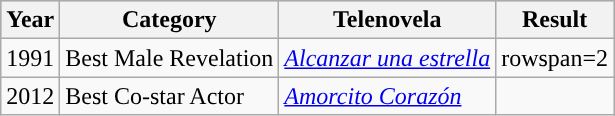<table class="wikitable">
<tr style="background:#b0c4de;">
<th>Year</th>
<th>Category</th>
<th>Telenovela</th>
<th>Result</th>
</tr>
<tr>
<td>1991</td>
<td>Best Male Revelation</td>
<td><em><a href='#'>Alcanzar una estrella</a></em></td>
<td>rowspan=2 </td>
</tr>
<tr>
<td>2012</td>
<td>Best Co-star Actor</td>
<td><em><a href='#'>Amorcito Corazón</a></em></td>
</tr>
</table>
